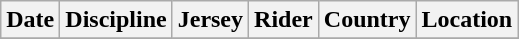<table class="wikitable">
<tr>
<th>Date</th>
<th>Discipline</th>
<th>Jersey</th>
<th>Rider</th>
<th>Country</th>
<th>Location</th>
</tr>
<tr>
</tr>
</table>
